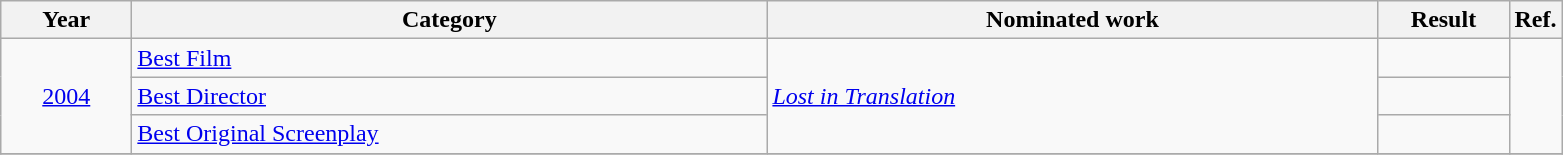<table class=wikitable>
<tr>
<th scope="col" style="width:5em;">Year</th>
<th scope="col" style="width:26em;">Category</th>
<th scope="col" style="width:25em;">Nominated work</th>
<th scope="col" style="width:5em;">Result</th>
<th>Ref.</th>
</tr>
<tr>
<td style="text-align:center;", rowspan=3><a href='#'>2004</a></td>
<td><a href='#'>Best Film</a></td>
<td rowspan=3><em><a href='#'>Lost in Translation</a></em></td>
<td></td>
<td rowspan=3></td>
</tr>
<tr>
<td><a href='#'>Best Director</a></td>
<td></td>
</tr>
<tr>
<td><a href='#'>Best Original Screenplay</a></td>
<td></td>
</tr>
<tr>
</tr>
</table>
